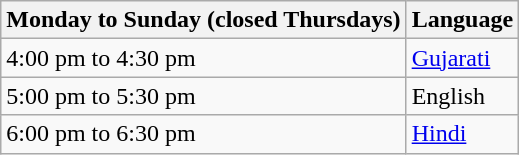<table class="wikitable">
<tr>
<th>Monday to Sunday (closed Thursdays)</th>
<th>Language</th>
</tr>
<tr>
<td>4:00 pm to 4:30 pm</td>
<td><a href='#'>Gujarati</a></td>
</tr>
<tr>
<td>5:00 pm to 5:30 pm</td>
<td>English</td>
</tr>
<tr>
<td>6:00 pm to 6:30 pm</td>
<td><a href='#'>Hindi</a></td>
</tr>
</table>
